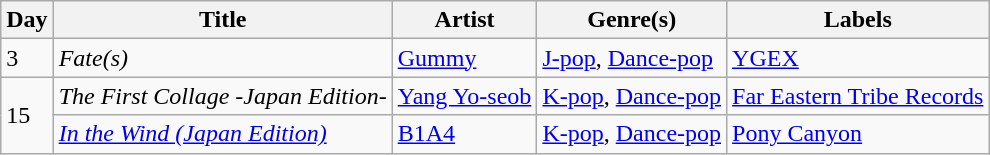<table class="wikitable sortable" style="text-align: left;">
<tr>
<th>Day</th>
<th>Title</th>
<th>Artist</th>
<th>Genre(s)</th>
<th>Labels</th>
</tr>
<tr>
<td rowspan="1">3</td>
<td><em>Fate(s)</em></td>
<td><a href='#'>Gummy</a></td>
<td><a href='#'>J-pop</a>, <a href='#'>Dance-pop</a></td>
<td><a href='#'>YGEX</a></td>
</tr>
<tr>
<td rowspan="2">15</td>
<td><em>The First Collage -Japan Edition-</em></td>
<td><a href='#'>Yang Yo-seob</a></td>
<td><a href='#'>K-pop</a>, <a href='#'>Dance-pop</a></td>
<td><a href='#'>Far Eastern Tribe Records</a></td>
</tr>
<tr>
<td><em><a href='#'>In the Wind (Japan Edition)</a></em></td>
<td><a href='#'>B1A4</a></td>
<td><a href='#'>K-pop</a>, <a href='#'>Dance-pop</a></td>
<td><a href='#'>Pony Canyon</a></td>
</tr>
</table>
